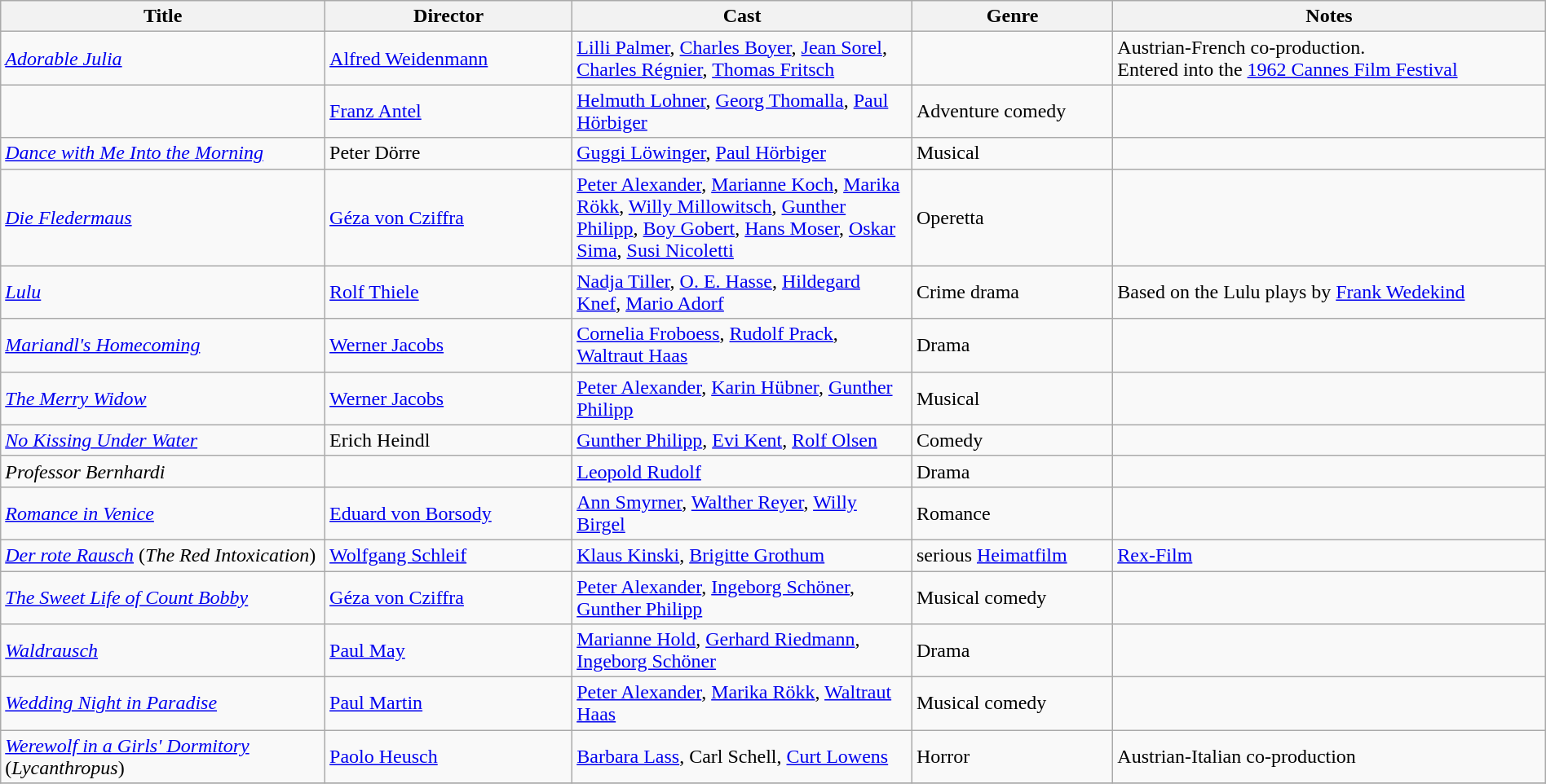<table class="wikitable" width= "100%">
<tr>
<th width=21%>Title</th>
<th width=16%>Director</th>
<th width=22%>Cast</th>
<th width=13%>Genre</th>
<th width=28%>Notes</th>
</tr>
<tr>
<td><em><a href='#'>Adorable Julia</a></em></td>
<td><a href='#'>Alfred Weidenmann</a></td>
<td><a href='#'>Lilli Palmer</a>, <a href='#'>Charles Boyer</a>, <a href='#'>Jean Sorel</a>, <a href='#'>Charles Régnier</a>, <a href='#'>Thomas Fritsch</a></td>
<td></td>
<td>Austrian-French co-production. <br> Entered into the <a href='#'>1962 Cannes Film Festival</a></td>
</tr>
<tr>
<td><em></em></td>
<td><a href='#'>Franz Antel</a></td>
<td><a href='#'>Helmuth Lohner</a>, <a href='#'>Georg Thomalla</a>, <a href='#'>Paul Hörbiger</a></td>
<td>Adventure comedy</td>
<td></td>
</tr>
<tr>
<td><em><a href='#'>Dance with Me Into the Morning</a></em></td>
<td>Peter Dörre</td>
<td><a href='#'>Guggi Löwinger</a>, <a href='#'>Paul Hörbiger</a></td>
<td>Musical</td>
<td></td>
</tr>
<tr>
<td><em><a href='#'>Die Fledermaus</a></em></td>
<td><a href='#'>Géza von Cziffra</a></td>
<td><a href='#'>Peter Alexander</a>, <a href='#'>Marianne Koch</a>, <a href='#'>Marika Rökk</a>, <a href='#'>Willy Millowitsch</a>, <a href='#'>Gunther Philipp</a>, <a href='#'>Boy Gobert</a>, <a href='#'>Hans Moser</a>, <a href='#'>Oskar Sima</a>, <a href='#'>Susi Nicoletti</a></td>
<td>Operetta</td>
</tr>
<tr>
<td><em><a href='#'>Lulu</a></em></td>
<td><a href='#'>Rolf Thiele</a></td>
<td><a href='#'>Nadja Tiller</a>, <a href='#'>O. E. Hasse</a>, <a href='#'>Hildegard Knef</a>, <a href='#'>Mario Adorf</a></td>
<td>Crime drama</td>
<td>Based on the Lulu plays by <a href='#'>Frank Wedekind</a></td>
</tr>
<tr>
<td><em><a href='#'>Mariandl's Homecoming</a></em></td>
<td><a href='#'>Werner Jacobs</a></td>
<td><a href='#'>Cornelia Froboess</a>, <a href='#'>Rudolf Prack</a>, <a href='#'>Waltraut Haas</a></td>
<td>Drama</td>
<td></td>
</tr>
<tr>
<td><em><a href='#'>The Merry Widow</a></em></td>
<td><a href='#'>Werner Jacobs</a></td>
<td><a href='#'>Peter Alexander</a>, <a href='#'>Karin Hübner</a>, <a href='#'>Gunther Philipp</a></td>
<td>Musical</td>
<td></td>
</tr>
<tr>
<td><em><a href='#'>No Kissing Under Water</a></em></td>
<td>Erich Heindl</td>
<td><a href='#'>Gunther Philipp</a>, <a href='#'>Evi Kent</a>, <a href='#'>Rolf Olsen</a></td>
<td>Comedy</td>
<td></td>
</tr>
<tr>
<td><em>Professor Bernhardi</em></td>
<td></td>
<td><a href='#'>Leopold Rudolf</a></td>
<td>Drama</td>
<td></td>
</tr>
<tr>
<td><em><a href='#'>Romance in Venice</a></em></td>
<td><a href='#'>Eduard von Borsody</a></td>
<td><a href='#'>Ann Smyrner</a>, <a href='#'>Walther Reyer</a>, <a href='#'>Willy Birgel</a></td>
<td>Romance</td>
<td></td>
</tr>
<tr>
<td><em><a href='#'>Der rote Rausch</a></em> (<em>The Red Intoxication</em>)</td>
<td><a href='#'>Wolfgang Schleif</a></td>
<td><a href='#'>Klaus Kinski</a>, <a href='#'>Brigitte Grothum</a></td>
<td>serious <a href='#'>Heimatfilm</a></td>
<td><a href='#'>Rex-Film</a></td>
</tr>
<tr>
<td><em><a href='#'>The Sweet Life of Count Bobby</a></em></td>
<td><a href='#'>Géza von Cziffra</a></td>
<td><a href='#'>Peter Alexander</a>, <a href='#'>Ingeborg Schöner</a>, <a href='#'>Gunther Philipp</a></td>
<td>Musical comedy</td>
<td></td>
</tr>
<tr>
<td><em><a href='#'>Waldrausch</a></em></td>
<td><a href='#'>Paul May</a></td>
<td><a href='#'>Marianne Hold</a>, <a href='#'>Gerhard Riedmann</a>, <a href='#'>Ingeborg Schöner</a></td>
<td>Drama</td>
<td></td>
</tr>
<tr>
<td><em><a href='#'>Wedding Night in Paradise</a></em></td>
<td><a href='#'>Paul Martin</a></td>
<td><a href='#'>Peter Alexander</a>, <a href='#'>Marika Rökk</a>, <a href='#'>Waltraut Haas</a></td>
<td>Musical comedy</td>
<td></td>
</tr>
<tr>
<td><em><a href='#'>Werewolf in a Girls' Dormitory</a></em> (<em>Lycanthropus</em>)</td>
<td><a href='#'>Paolo Heusch</a></td>
<td><a href='#'>Barbara Lass</a>, Carl Schell, <a href='#'>Curt Lowens</a></td>
<td>Horror</td>
<td>Austrian-Italian co-production</td>
</tr>
<tr>
</tr>
</table>
